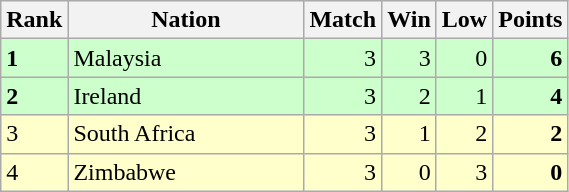<table class="wikitable">
<tr>
<th width=20>Rank</th>
<th width=150>Nation</th>
<th width=20>Match</th>
<th width=20>Win</th>
<th width=20>Low</th>
<th width=20>Points</th>
</tr>
<tr align="right" style="background:#ccffcc;">
<td align="left"><strong>1</strong></td>
<td align="left"> Malaysia</td>
<td>3</td>
<td>3</td>
<td>0</td>
<td><strong>6</strong></td>
</tr>
<tr align="right" style="background:#ccffcc;">
<td align="left"><strong>2</strong></td>
<td align="left"> Ireland</td>
<td>3</td>
<td>2</td>
<td>1</td>
<td><strong>4</strong></td>
</tr>
<tr align="right" style="background:#ffffcc;">
<td align="left">3</td>
<td align="left"> South Africa</td>
<td>3</td>
<td>1</td>
<td>2</td>
<td><strong>2</strong></td>
</tr>
<tr align="right" style="background:#ffffcc;">
<td align="left">4</td>
<td align="left"> Zimbabwe</td>
<td>3</td>
<td>0</td>
<td>3</td>
<td><strong>0</strong></td>
</tr>
</table>
